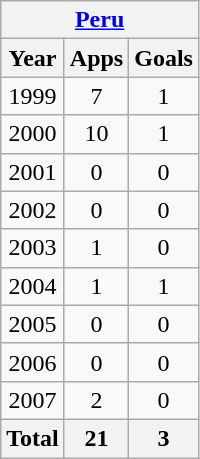<table class="wikitable" style="text-align:center">
<tr>
<th colspan=3> <a href='#'>Peru</a></th>
</tr>
<tr>
<th>Year</th>
<th>Apps</th>
<th>Goals</th>
</tr>
<tr>
<td>1999</td>
<td>7</td>
<td>1</td>
</tr>
<tr>
<td>2000</td>
<td>10</td>
<td>1</td>
</tr>
<tr>
<td>2001</td>
<td>0</td>
<td>0</td>
</tr>
<tr>
<td>2002</td>
<td>0</td>
<td>0</td>
</tr>
<tr>
<td>2003</td>
<td>1</td>
<td>0</td>
</tr>
<tr>
<td>2004</td>
<td>1</td>
<td>1</td>
</tr>
<tr>
<td>2005</td>
<td>0</td>
<td>0</td>
</tr>
<tr>
<td>2006</td>
<td>0</td>
<td>0</td>
</tr>
<tr>
<td>2007</td>
<td>2</td>
<td>0</td>
</tr>
<tr>
<th>Total</th>
<th>21</th>
<th>3</th>
</tr>
</table>
